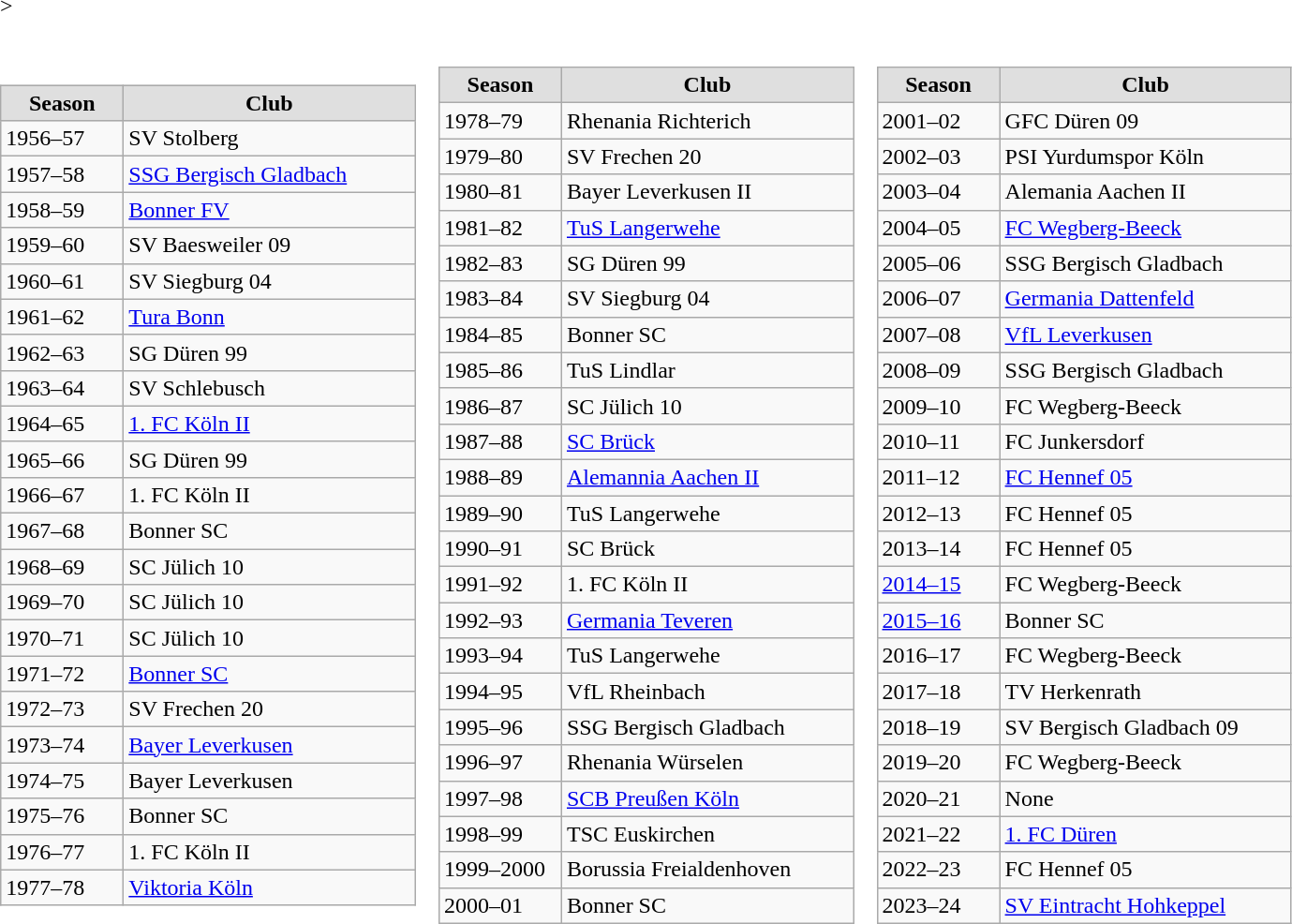<table border=0 cellpadding=0 cellspacing=0>>
<tr>
<td><br><table class="wikitable">
<tr style="text-align:center; background:#dfdfdf;">
<td width="80"><strong>Season</strong></td>
<td style="width:200px;"><strong>Club</strong></td>
</tr>
<tr>
<td>1956–57</td>
<td>SV Stolberg</td>
</tr>
<tr>
<td>1957–58</td>
<td><a href='#'>SSG Bergisch Gladbach</a></td>
</tr>
<tr>
<td>1958–59</td>
<td><a href='#'>Bonner FV</a></td>
</tr>
<tr>
<td>1959–60</td>
<td>SV Baesweiler 09</td>
</tr>
<tr>
<td>1960–61</td>
<td>SV Siegburg 04</td>
</tr>
<tr>
<td>1961–62</td>
<td><a href='#'>Tura Bonn</a></td>
</tr>
<tr>
<td>1962–63</td>
<td>SG Düren 99</td>
</tr>
<tr>
<td>1963–64</td>
<td>SV Schlebusch</td>
</tr>
<tr>
<td>1964–65</td>
<td><a href='#'>1. FC Köln II</a></td>
</tr>
<tr>
<td>1965–66</td>
<td>SG Düren 99</td>
</tr>
<tr>
<td>1966–67</td>
<td>1. FC Köln II</td>
</tr>
<tr>
<td>1967–68</td>
<td>Bonner SC</td>
</tr>
<tr>
<td>1968–69</td>
<td>SC Jülich 10</td>
</tr>
<tr>
<td>1969–70</td>
<td>SC Jülich 10</td>
</tr>
<tr>
<td>1970–71</td>
<td>SC Jülich 10</td>
</tr>
<tr>
<td>1971–72</td>
<td><a href='#'>Bonner SC</a></td>
</tr>
<tr>
<td>1972–73</td>
<td>SV Frechen 20</td>
</tr>
<tr>
<td>1973–74</td>
<td><a href='#'>Bayer Leverkusen</a></td>
</tr>
<tr>
<td>1974–75</td>
<td>Bayer Leverkusen</td>
</tr>
<tr>
<td>1975–76</td>
<td>Bonner SC</td>
</tr>
<tr>
<td>1976–77</td>
<td>1. FC Köln II</td>
</tr>
<tr>
<td>1977–78</td>
<td><a href='#'>Viktoria Köln</a></td>
</tr>
</table>
</td>
<td><br><table class="wikitable">
<tr style="text-align:center; background:#dfdfdf;">
<td width="80"><strong>Season</strong></td>
<td style="width:200px;"><strong>Club</strong></td>
</tr>
<tr>
<td>1978–79</td>
<td>Rhenania Richterich</td>
</tr>
<tr>
<td>1979–80</td>
<td>SV Frechen 20</td>
</tr>
<tr>
<td>1980–81</td>
<td>Bayer Leverkusen II</td>
</tr>
<tr>
<td>1981–82</td>
<td><a href='#'>TuS Langerwehe</a></td>
</tr>
<tr>
<td>1982–83</td>
<td>SG Düren 99</td>
</tr>
<tr>
<td>1983–84</td>
<td>SV Siegburg 04</td>
</tr>
<tr>
<td>1984–85</td>
<td>Bonner SC</td>
</tr>
<tr>
<td>1985–86</td>
<td>TuS Lindlar</td>
</tr>
<tr>
<td>1986–87</td>
<td>SC Jülich 10</td>
</tr>
<tr>
<td>1987–88</td>
<td><a href='#'>SC Brück</a></td>
</tr>
<tr>
<td>1988–89</td>
<td><a href='#'>Alemannia Aachen II</a></td>
</tr>
<tr>
<td>1989–90</td>
<td>TuS Langerwehe</td>
</tr>
<tr>
<td>1990–91</td>
<td>SC Brück</td>
</tr>
<tr>
<td>1991–92</td>
<td>1. FC Köln II</td>
</tr>
<tr>
<td>1992–93</td>
<td><a href='#'>Germania Teveren</a></td>
</tr>
<tr>
<td>1993–94</td>
<td>TuS Langerwehe</td>
</tr>
<tr>
<td>1994–95</td>
<td>VfL Rheinbach</td>
</tr>
<tr>
<td>1995–96</td>
<td>SSG Bergisch Gladbach</td>
</tr>
<tr>
<td>1996–97</td>
<td>Rhenania Würselen</td>
</tr>
<tr>
<td>1997–98</td>
<td><a href='#'>SCB Preußen Köln</a></td>
</tr>
<tr>
<td>1998–99</td>
<td>TSC Euskirchen</td>
</tr>
<tr>
<td>1999–2000</td>
<td>Borussia Freialdenhoven</td>
</tr>
<tr>
<td>2000–01</td>
<td>Bonner SC</td>
</tr>
</table>
</td>
<td><br><table class="wikitable">
<tr style="text-align:center; background:#dfdfdf;">
<td width="80"><strong>Season</strong></td>
<td style="width:200px;"><strong>Club</strong></td>
</tr>
<tr>
<td>2001–02</td>
<td>GFC Düren 09</td>
</tr>
<tr>
<td>2002–03</td>
<td>PSI Yurdumspor Köln</td>
</tr>
<tr>
<td>2003–04</td>
<td>Alemania Aachen II</td>
</tr>
<tr>
<td>2004–05</td>
<td><a href='#'>FC Wegberg-Beeck</a></td>
</tr>
<tr>
<td>2005–06</td>
<td>SSG Bergisch Gladbach</td>
</tr>
<tr>
<td>2006–07</td>
<td><a href='#'>Germania Dattenfeld</a></td>
</tr>
<tr>
<td>2007–08</td>
<td><a href='#'>VfL Leverkusen</a></td>
</tr>
<tr>
<td>2008–09</td>
<td>SSG Bergisch Gladbach</td>
</tr>
<tr>
<td>2009–10</td>
<td>FC Wegberg-Beeck</td>
</tr>
<tr>
<td>2010–11</td>
<td>FC Junkersdorf</td>
</tr>
<tr>
<td>2011–12</td>
<td><a href='#'>FC Hennef 05</a></td>
</tr>
<tr>
<td>2012–13</td>
<td>FC Hennef 05</td>
</tr>
<tr>
<td>2013–14</td>
<td>FC Hennef 05</td>
</tr>
<tr>
<td><a href='#'>2014–15</a></td>
<td>FC Wegberg-Beeck</td>
</tr>
<tr>
<td><a href='#'>2015–16</a></td>
<td>Bonner SC</td>
</tr>
<tr>
<td>2016–17</td>
<td>FC Wegberg-Beeck</td>
</tr>
<tr>
<td>2017–18</td>
<td>TV Herkenrath</td>
</tr>
<tr>
<td>2018–19</td>
<td>SV Bergisch Gladbach 09</td>
</tr>
<tr>
<td>2019–20</td>
<td>FC Wegberg-Beeck</td>
</tr>
<tr>
<td>2020–21</td>
<td>None</td>
</tr>
<tr>
<td>2021–22</td>
<td><a href='#'>1. FC Düren</a></td>
</tr>
<tr>
<td>2022–23</td>
<td>FC Hennef 05</td>
</tr>
<tr>
<td>2023–24</td>
<td><a href='#'>SV Eintracht Hohkeppel</a></td>
</tr>
</table>
</td>
</tr>
</table>
